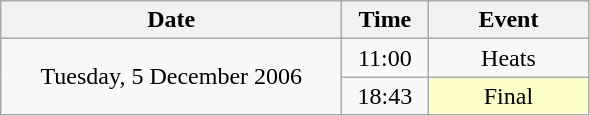<table class = "wikitable" style="text-align:center;">
<tr>
<th width=220>Date</th>
<th width=50>Time</th>
<th width=100>Event</th>
</tr>
<tr>
<td rowspan=2>Tuesday, 5 December 2006</td>
<td>11:00</td>
<td>Heats</td>
</tr>
<tr>
<td>18:43</td>
<td bgcolor=ffffcc>Final</td>
</tr>
</table>
